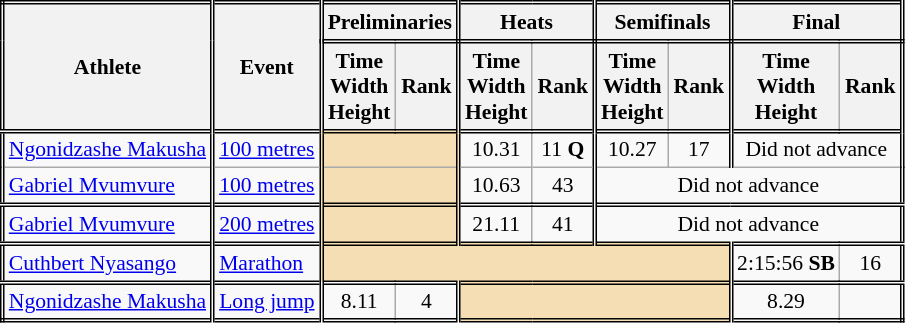<table class=wikitable style="font-size:90%; border: double;">
<tr>
<th rowspan="2" style="border-right:double">Athlete</th>
<th rowspan="2" style="border-right:double">Event</th>
<th colspan="2" style="border-right:double; border-bottom:double;">Preliminaries</th>
<th colspan="2" style="border-right:double; border-bottom:double;">Heats</th>
<th colspan="2" style="border-right:double; border-bottom:double;">Semifinals</th>
<th colspan="2" style="border-right:double; border-bottom:double;">Final</th>
</tr>
<tr>
<th>Time<br>Width<br>Height</th>
<th style="border-right:double">Rank</th>
<th>Time<br>Width<br>Height</th>
<th style="border-right:double">Rank</th>
<th>Time<br>Width<br>Height</th>
<th style="border-right:double">Rank</th>
<th>Time<br>Width<br>Height</th>
<th style="border-right:double">Rank</th>
</tr>
<tr style="border-top: double;">
<td style="border-right:double"><a href='#'>Ngonidzashe Makusha</a></td>
<td style="border-right:double"><a href='#'>100 metres</a></td>
<td style="border-right:double" colspan= 2 bgcolor="wheat"></td>
<td align=center>10.31</td>
<td align=center style="border-right:double">11 <strong>Q</strong></td>
<td align=center>10.27</td>
<td align=center style="border-right:double">17</td>
<td colspan="2" align=center>Did not advance</td>
</tr>
<tr>
<td style="border-right:double"><a href='#'>Gabriel Mvumvure</a></td>
<td style="border-right:double"><a href='#'>100 metres</a></td>
<td style="border-right:double" colspan= 2 bgcolor="wheat"></td>
<td align=center>10.63</td>
<td align=center style="border-right:double">43</td>
<td colspan="4" align=center>Did not advance</td>
</tr>
<tr style="border-top: double;">
<td style="border-right:double"><a href='#'>Gabriel Mvumvure</a></td>
<td style="border-right:double"><a href='#'>200 metres</a></td>
<td style="border-right:double" colspan= 2 bgcolor="wheat"></td>
<td align=center>21.11</td>
<td align=center style="border-right:double">41</td>
<td colspan="4" align=center>Did not advance</td>
</tr>
<tr style="border-top: double;">
<td style="border-right:double"><a href='#'>Cuthbert Nyasango</a></td>
<td style="border-right:double"><a href='#'>Marathon</a></td>
<td style="border-right:double" colspan= 6 bgcolor="wheat"></td>
<td align=center>2:15:56 <strong>SB</strong></td>
<td align=center>16</td>
</tr>
<tr style="border-top: double;">
<td style="border-right:double"><a href='#'>Ngonidzashe Makusha</a></td>
<td style="border-right:double"><a href='#'>Long jump</a></td>
<td align=center>8.11</td>
<td align=center style="border-right:double">4</td>
<td style="border-right:double" colspan= 4 bgcolor="wheat"></td>
<td align=center>8.29</td>
<td align=center></td>
</tr>
</table>
